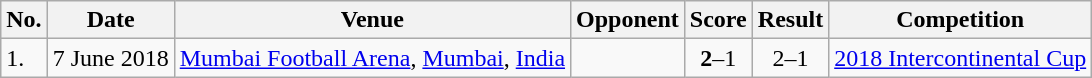<table class="wikitable" style="font-size:100%;">
<tr>
<th>No.</th>
<th>Date</th>
<th>Venue</th>
<th>Opponent</th>
<th>Score</th>
<th>Result</th>
<th>Competition</th>
</tr>
<tr>
<td>1.</td>
<td>7 June 2018</td>
<td><a href='#'>Mumbai Football Arena</a>, <a href='#'>Mumbai</a>, <a href='#'>India</a></td>
<td></td>
<td align=center><strong>2</strong>–1</td>
<td align=center>2–1</td>
<td><a href='#'>2018 Intercontinental Cup</a></td>
</tr>
</table>
